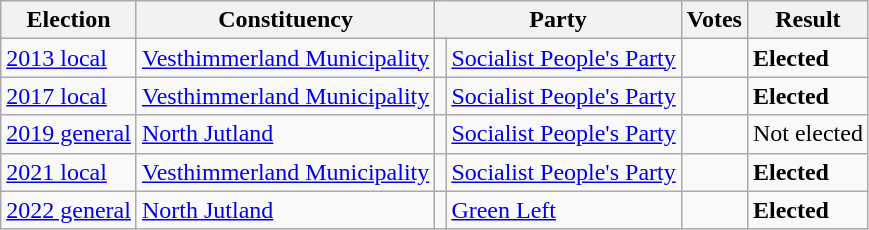<table class="wikitable" style="text-align:left;">
<tr>
<th scope=col>Election</th>
<th scope=col>Constituency</th>
<th scope=col colspan="2">Party</th>
<th scope=col>Votes</th>
<th scope=col>Result</th>
</tr>
<tr>
<td><a href='#'>2013 local</a></td>
<td><a href='#'>Vesthimmerland Municipality</a></td>
<td></td>
<td><a href='#'>Socialist People's Party</a></td>
<td align=right></td>
<td><strong>Elected</strong></td>
</tr>
<tr>
<td><a href='#'>2017 local</a></td>
<td><a href='#'>Vesthimmerland Municipality</a></td>
<td></td>
<td><a href='#'>Socialist People's Party</a></td>
<td align=right></td>
<td><strong>Elected</strong></td>
</tr>
<tr>
<td><a href='#'>2019 general</a></td>
<td><a href='#'>North Jutland</a></td>
<td></td>
<td><a href='#'>Socialist People's Party</a></td>
<td align=right></td>
<td>Not elected</td>
</tr>
<tr>
<td><a href='#'>2021 local</a></td>
<td><a href='#'>Vesthimmerland Municipality</a></td>
<td></td>
<td><a href='#'>Socialist People's Party</a></td>
<td align=right></td>
<td><strong>Elected</strong></td>
</tr>
<tr>
<td><a href='#'>2022 general</a></td>
<td><a href='#'>North Jutland</a></td>
<td></td>
<td><a href='#'>Green Left</a></td>
<td align=right></td>
<td><strong>Elected</strong></td>
</tr>
</table>
